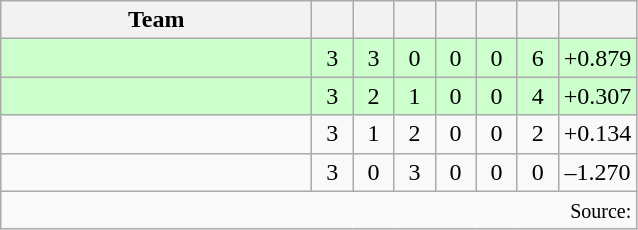<table class="wikitable" style="text-align:center">
<tr>
<th width=200>Team</th>
<th width=20></th>
<th width=20></th>
<th width=20></th>
<th width=20></th>
<th width=20></th>
<th width=20></th>
<th width=45></th>
</tr>
<tr style="background:#cfc">
<td style="text-align:left;"></td>
<td>3</td>
<td>3</td>
<td>0</td>
<td>0</td>
<td>0</td>
<td>6</td>
<td>+0.879</td>
</tr>
<tr style="background:#cfc">
<td style="text-align:left;"></td>
<td>3</td>
<td>2</td>
<td>1</td>
<td>0</td>
<td>0</td>
<td>4</td>
<td>+0.307</td>
</tr>
<tr>
<td style="text-align:left;"></td>
<td>3</td>
<td>1</td>
<td>2</td>
<td>0</td>
<td>0</td>
<td>2</td>
<td>+0.134</td>
</tr>
<tr>
<td style="text-align:left;"></td>
<td>3</td>
<td>0</td>
<td>3</td>
<td>0</td>
<td>0</td>
<td>0</td>
<td>–1.270</td>
</tr>
<tr>
<td colspan="8" style="text-align:right;"><small>Source: </small></td>
</tr>
</table>
